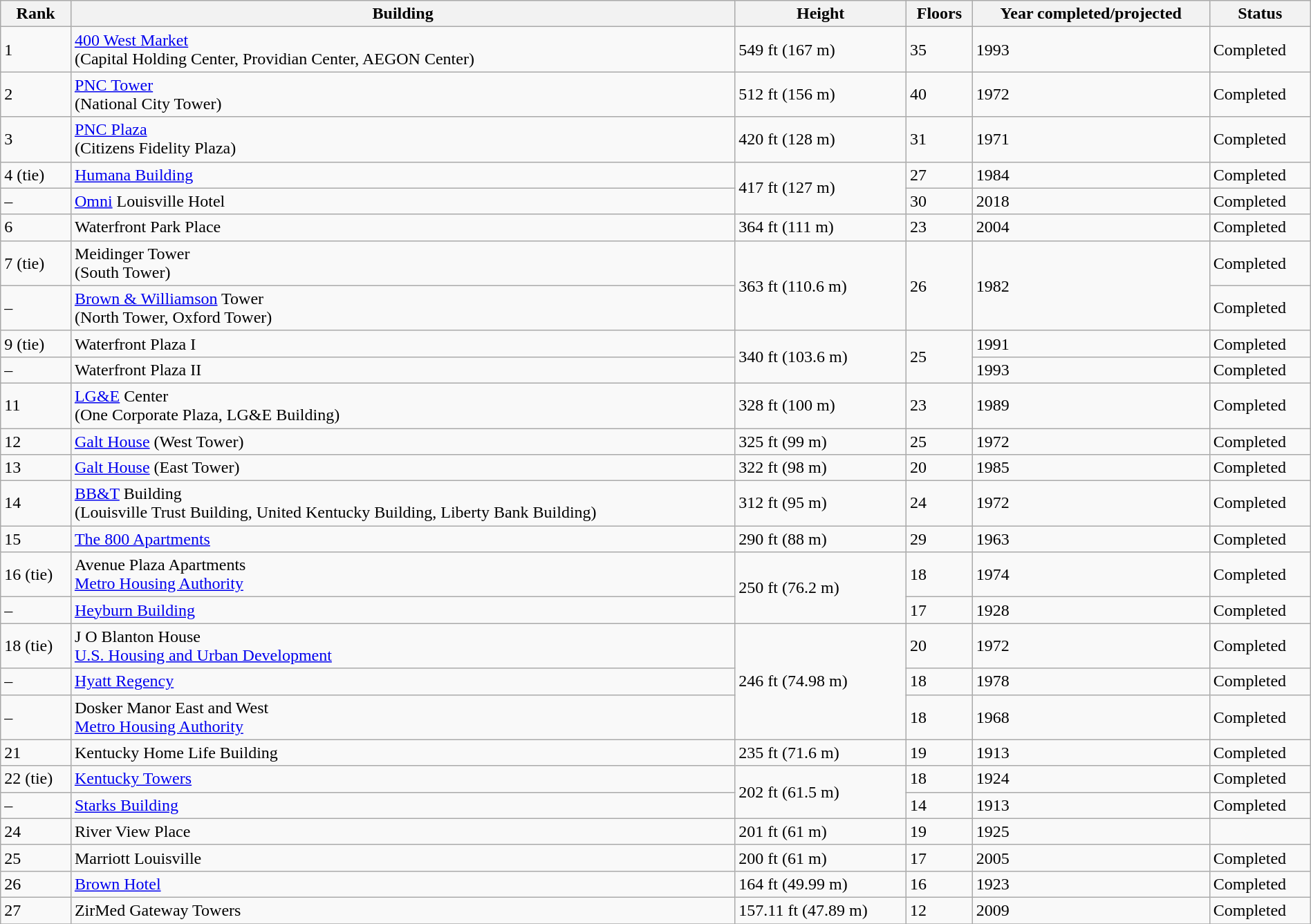<table class="wikitable" style="width:100%;">
<tr>
<th>Rank</th>
<th>Building</th>
<th>Height</th>
<th>Floors</th>
<th>Year completed/projected</th>
<th>Status</th>
</tr>
<tr>
<td>1</td>
<td><a href='#'>400 West Market</a><br>(Capital Holding Center, Providian Center, AEGON Center)</td>
<td>549 ft (167 m)</td>
<td>35</td>
<td>1993</td>
<td>Completed</td>
</tr>
<tr>
<td>2</td>
<td><a href='#'>PNC Tower</a><br>(National City Tower)</td>
<td>512 ft (156 m)</td>
<td>40</td>
<td>1972</td>
<td>Completed</td>
</tr>
<tr>
<td>3</td>
<td><a href='#'>PNC Plaza</a><br>(Citizens Fidelity Plaza)</td>
<td>420 ft (128 m)</td>
<td>31</td>
<td>1971</td>
<td>Completed</td>
</tr>
<tr>
<td>4 (tie)</td>
<td><a href='#'>Humana Building</a></td>
<td rowspan="2">417 ft (127 m)</td>
<td>27</td>
<td>1984</td>
<td>Completed</td>
</tr>
<tr>
<td>–</td>
<td><a href='#'>Omni</a> Louisville Hotel</td>
<td>30</td>
<td>2018</td>
<td>Completed</td>
</tr>
<tr>
<td>6</td>
<td>Waterfront Park Place</td>
<td>364 ft (111 m)</td>
<td>23</td>
<td>2004</td>
<td>Completed</td>
</tr>
<tr>
<td>7 (tie)</td>
<td>Meidinger Tower<br>(South Tower)</td>
<td rowspan="2">363 ft (110.6 m)</td>
<td rowspan="2">26</td>
<td rowspan="2">1982</td>
<td>Completed</td>
</tr>
<tr>
<td>–</td>
<td><a href='#'>Brown & Williamson</a> Tower<br>(North Tower, Oxford Tower)</td>
<td>Completed</td>
</tr>
<tr>
<td>9 (tie)</td>
<td>Waterfront Plaza I</td>
<td rowspan="2">340 ft (103.6 m)</td>
<td rowspan="2">25</td>
<td>1991</td>
<td>Completed</td>
</tr>
<tr>
<td>–</td>
<td>Waterfront Plaza II</td>
<td>1993</td>
<td>Completed</td>
</tr>
<tr>
<td>11</td>
<td><a href='#'>LG&E</a> Center<br>(One Corporate Plaza, LG&E Building)</td>
<td>328 ft (100 m)</td>
<td>23</td>
<td>1989</td>
<td>Completed</td>
</tr>
<tr>
<td>12</td>
<td><a href='#'>Galt House</a> (West Tower)</td>
<td>325 ft (99 m)</td>
<td>25</td>
<td>1972</td>
<td>Completed</td>
</tr>
<tr>
<td>13</td>
<td><a href='#'>Galt House</a> (East Tower)</td>
<td>322 ft (98 m)</td>
<td>20</td>
<td>1985</td>
<td>Completed</td>
</tr>
<tr>
<td>14</td>
<td><a href='#'>BB&T</a> Building<br>(Louisville Trust Building, United Kentucky Building, Liberty Bank Building)</td>
<td>312 ft (95 m)</td>
<td>24</td>
<td>1972</td>
<td>Completed</td>
</tr>
<tr>
<td>15</td>
<td><a href='#'>The 800 Apartments</a></td>
<td>290 ft (88 m)</td>
<td>29</td>
<td>1963</td>
<td>Completed</td>
</tr>
<tr>
<td>16 (tie)</td>
<td>Avenue Plaza Apartments<br><a href='#'>Metro Housing Authority</a></td>
<td rowspan="2">250 ft (76.2 m)</td>
<td>18</td>
<td>1974</td>
<td>Completed</td>
</tr>
<tr>
<td>–</td>
<td><a href='#'>Heyburn Building</a></td>
<td>17</td>
<td>1928</td>
<td>Completed</td>
</tr>
<tr>
<td>18 (tie)</td>
<td>J O Blanton House<br><a href='#'>U.S. Housing and Urban Development</a></td>
<td rowspan="3">246 ft (74.98 m)</td>
<td>20</td>
<td>1972</td>
<td>Completed</td>
</tr>
<tr>
<td>–</td>
<td><a href='#'>Hyatt Regency</a></td>
<td>18</td>
<td>1978</td>
<td>Completed</td>
</tr>
<tr>
<td>–</td>
<td>Dosker Manor East and West<br><a href='#'>Metro Housing Authority</a></td>
<td>18</td>
<td>1968</td>
<td>Completed</td>
</tr>
<tr>
<td>21</td>
<td>Kentucky Home Life Building</td>
<td>235 ft (71.6 m)</td>
<td>19</td>
<td>1913</td>
<td>Completed</td>
</tr>
<tr>
<td>22 (tie)</td>
<td><a href='#'>Kentucky Towers</a></td>
<td rowspan="2">202 ft (61.5 m)</td>
<td>18</td>
<td>1924</td>
<td>Completed</td>
</tr>
<tr>
<td>–</td>
<td><a href='#'>Starks Building</a></td>
<td>14</td>
<td>1913</td>
<td>Completed</td>
</tr>
<tr>
<td>24</td>
<td>River View Place</td>
<td>201 ft (61 m)</td>
<td>19</td>
<td>1925</td>
</tr>
<tr>
<td>25</td>
<td>Marriott Louisville</td>
<td>200 ft (61 m)</td>
<td>17</td>
<td>2005</td>
<td>Completed</td>
</tr>
<tr>
<td>26</td>
<td><a href='#'>Brown Hotel</a></td>
<td>164 ft (49.99 m)</td>
<td>16</td>
<td>1923</td>
<td>Completed</td>
</tr>
<tr>
<td>27</td>
<td>ZirMed Gateway Towers</td>
<td>157.11 ft (47.89 m)</td>
<td>12</td>
<td>2009</td>
<td>Completed</td>
</tr>
<tr>
</tr>
</table>
